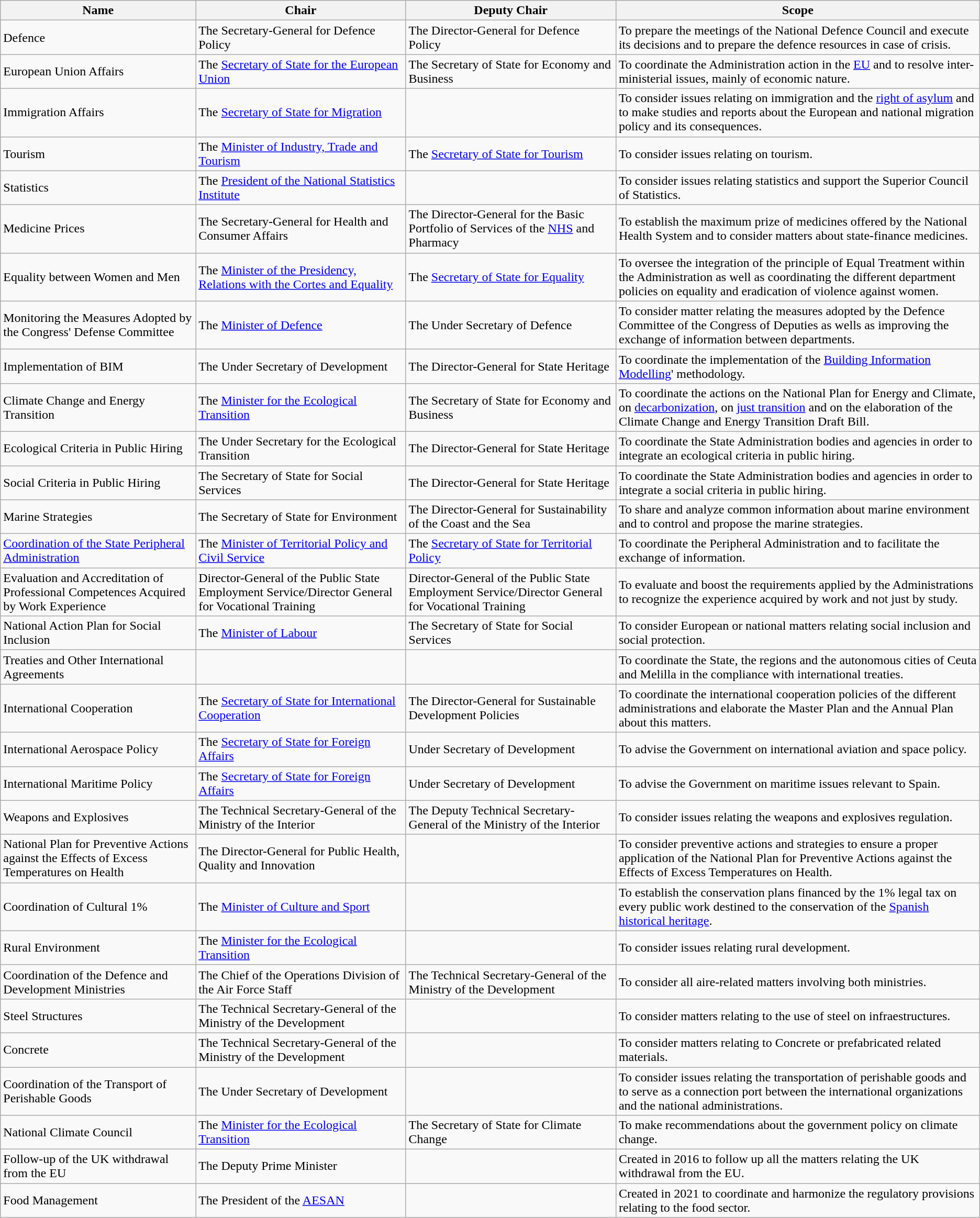<table class="wikitable">
<tr>
<th>Name</th>
<th>Chair</th>
<th>Deputy Chair</th>
<th>Scope</th>
</tr>
<tr>
<td>Defence</td>
<td>The Secretary-General for Defence Policy</td>
<td>The Director-General for Defence Policy</td>
<td>To prepare the meetings of the National Defence Council and execute its decisions and to prepare the defence resources in case of crisis.</td>
</tr>
<tr>
<td>European Union Affairs</td>
<td>The <a href='#'>Secretary of State for the European Union</a></td>
<td>The Secretary of State for Economy and Business</td>
<td>To coordinate the Administration action in the <a href='#'>EU</a> and to resolve inter-ministerial issues, mainly of economic nature.</td>
</tr>
<tr>
<td>Immigration Affairs</td>
<td>The <a href='#'>Secretary of State for Migration</a></td>
<td></td>
<td>To consider issues relating on immigration and the <a href='#'>right of asylum</a> and to make studies and reports about the European and national migration policy and its consequences.</td>
</tr>
<tr>
<td>Tourism</td>
<td>The <a href='#'>Minister of Industry, Trade and Tourism</a></td>
<td>The <a href='#'>Secretary of State for Tourism</a></td>
<td>To consider issues relating on tourism.</td>
</tr>
<tr>
<td>Statistics</td>
<td>The <a href='#'>President of the National Statistics Institute</a></td>
<td></td>
<td>To consider issues relating statistics and support the Superior Council of Statistics.</td>
</tr>
<tr>
<td>Medicine Prices</td>
<td>The Secretary-General for Health and Consumer Affairs</td>
<td>The Director-General for the Basic Portfolio of Services of the <a href='#'>NHS</a> and Pharmacy</td>
<td>To establish the maximum prize of medicines offered by the National Health System and to consider matters about state-finance medicines.</td>
</tr>
<tr>
<td>Equality between Women and Men</td>
<td>The <a href='#'>Minister of the Presidency, Relations with the Cortes and Equality</a></td>
<td>The <a href='#'>Secretary of State for Equality</a></td>
<td>To oversee the integration of the principle of Equal Treatment within the Administration as well as coordinating the different department policies on equality and eradication of violence against women.</td>
</tr>
<tr>
<td>Monitoring the Measures Adopted by the Congress' Defense Committee</td>
<td>The <a href='#'>Minister of Defence</a></td>
<td>The Under Secretary of Defence</td>
<td>To consider matter relating the measures adopted by the Defence Committee of the Congress of Deputies as wells as improving the exchange of information between departments.</td>
</tr>
<tr>
<td>Implementation of BIM</td>
<td>The Under Secretary of Development</td>
<td>The Director-General for State Heritage</td>
<td>To coordinate the implementation of the <a href='#'>Building Information Modelling</a>' methodology.</td>
</tr>
<tr>
<td>Climate Change and Energy Transition</td>
<td>The <a href='#'>Minister for the Ecological Transition</a></td>
<td>The Secretary of State for Economy and Business</td>
<td>To coordinate the actions on the National Plan for Energy and Climate, on <a href='#'>decarbonization</a>, on <a href='#'>just transition</a> and on the elaboration of the Climate Change and Energy Transition Draft Bill.</td>
</tr>
<tr>
<td>Ecological Criteria in Public Hiring</td>
<td>The Under Secretary for the Ecological Transition</td>
<td>The Director-General for State Heritage</td>
<td>To coordinate the State Administration bodies and agencies in order to integrate an ecological criteria in public hiring.</td>
</tr>
<tr>
<td>Social Criteria in Public Hiring</td>
<td>The Secretary of State for Social Services</td>
<td>The Director-General for State Heritage</td>
<td>To coordinate the State Administration bodies and agencies in order to integrate a social criteria in public hiring.</td>
</tr>
<tr>
<td>Marine Strategies</td>
<td>The Secretary of State for Environment</td>
<td>The Director-General for Sustainability of the Coast and the Sea</td>
<td>To share and analyze common information about marine environment and to control and propose the marine strategies.</td>
</tr>
<tr>
<td><a href='#'>Coordination of the State Peripheral Administration</a></td>
<td>The <a href='#'>Minister of Territorial Policy and Civil Service</a></td>
<td>The <a href='#'>Secretary of State for Territorial Policy</a></td>
<td>To coordinate the Peripheral Administration and to facilitate the exchange of information.</td>
</tr>
<tr>
<td>Evaluation and Accreditation of Professional Competences Acquired by Work Experience</td>
<td>Director-General of the Public State Employment Service/Director General for Vocational Training</td>
<td>Director-General of the Public State Employment Service/Director General for Vocational Training</td>
<td>To evaluate and boost the requirements applied by the Administrations to recognize the experience acquired by work and not just by study.</td>
</tr>
<tr>
<td>National Action Plan for Social Inclusion</td>
<td>The <a href='#'>Minister of Labour</a></td>
<td>The Secretary of State for Social Services</td>
<td>To consider European or national matters relating social inclusion and social protection.</td>
</tr>
<tr>
<td>Treaties and Other International Agreements</td>
<td></td>
<td></td>
<td>To coordinate the State, the regions and the autonomous cities of Ceuta and Melilla in the compliance with international treaties.</td>
</tr>
<tr>
<td>International Cooperation</td>
<td>The <a href='#'>Secretary of State for International Cooperation</a></td>
<td>The Director-General for Sustainable Development Policies</td>
<td>To coordinate the international cooperation policies of the different administrations and elaborate the Master Plan and the Annual Plan about this matters.</td>
</tr>
<tr>
<td>International Aerospace Policy</td>
<td>The <a href='#'>Secretary of State for Foreign Affairs</a></td>
<td>Under Secretary of Development</td>
<td>To advise the Government on international aviation and space policy.</td>
</tr>
<tr>
<td>International Maritime Policy</td>
<td>The <a href='#'>Secretary of State for Foreign Affairs</a></td>
<td>Under Secretary of Development</td>
<td>To advise the Government on maritime issues relevant to Spain.</td>
</tr>
<tr>
<td>Weapons and Explosives</td>
<td>The Technical Secretary-General of the Ministry of the Interior</td>
<td>The Deputy Technical Secretary-General of the Ministry of the Interior</td>
<td>To consider issues relating the weapons and explosives regulation.</td>
</tr>
<tr>
<td>National Plan for Preventive Actions against the Effects of Excess Temperatures on Health</td>
<td>The Director-General for Public Health, Quality and Innovation</td>
<td></td>
<td>To consider preventive actions and strategies to ensure a proper application of the National Plan for Preventive Actions against the Effects of Excess Temperatures on Health.</td>
</tr>
<tr>
<td>Coordination of Cultural 1%</td>
<td>The <a href='#'>Minister of Culture and Sport</a></td>
<td></td>
<td>To establish the conservation plans financed by the 1% legal tax on every public work destined to the conservation of the <a href='#'>Spanish historical heritage</a>.</td>
</tr>
<tr>
<td>Rural Environment</td>
<td>The <a href='#'>Minister for the Ecological Transition</a></td>
<td></td>
<td>To consider issues relating rural development.</td>
</tr>
<tr>
<td>Coordination of the Defence and Development Ministries</td>
<td>The Chief of the Operations Division of the Air Force Staff</td>
<td>The Technical Secretary-General of the Ministry of the Development</td>
<td>To consider all aire-related matters involving both ministries.</td>
</tr>
<tr>
<td>Steel Structures</td>
<td>The Technical Secretary-General of the Ministry of the Development</td>
<td></td>
<td>To consider matters relating to the use of steel on infraestructures.</td>
</tr>
<tr>
<td>Concrete</td>
<td>The Technical Secretary-General of the Ministry of the Development</td>
<td></td>
<td>To consider matters relating to Concrete or prefabricated related materials.</td>
</tr>
<tr>
<td>Coordination of the Transport of Perishable Goods</td>
<td>The Under Secretary of Development</td>
<td></td>
<td>To consider issues relating the transportation of perishable goods and to serve as a connection port between the international organizations and the national administrations.</td>
</tr>
<tr>
<td>National Climate Council</td>
<td>The <a href='#'>Minister for the Ecological Transition</a></td>
<td>The Secretary of State for Climate Change</td>
<td>To make recommendations about the government policy on climate change.</td>
</tr>
<tr>
<td>Follow-up of the UK withdrawal from the EU</td>
<td>The Deputy Prime Minister</td>
<td></td>
<td>Created in 2016 to follow up all the matters relating the UK withdrawal from the EU.</td>
</tr>
<tr>
<td>Food Management</td>
<td>The President of the <a href='#'>AESAN</a></td>
<td></td>
<td>Created in 2021 to coordinate and harmonize the regulatory provisions relating to the food sector.</td>
</tr>
</table>
